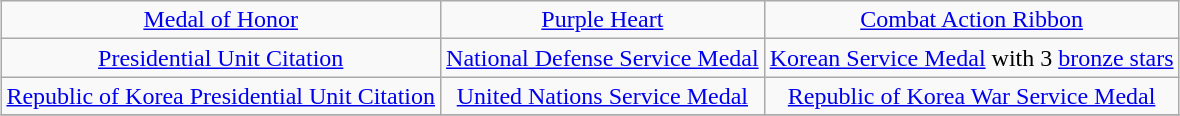<table class="wikitable" style="margin:1em auto; text-align:center;">
<tr>
<td><a href='#'>Medal of Honor</a></td>
<td><a href='#'>Purple Heart</a></td>
<td><a href='#'>Combat Action Ribbon</a></td>
</tr>
<tr>
<td><a href='#'>Presidential Unit Citation</a></td>
<td><a href='#'>National Defense Service Medal</a></td>
<td><a href='#'>Korean Service Medal</a> with 3 <a href='#'>bronze stars</a></td>
</tr>
<tr>
<td><a href='#'>Republic of Korea Presidential Unit Citation</a></td>
<td><a href='#'>United Nations Service Medal</a></td>
<td><a href='#'>Republic of Korea War Service Medal</a></td>
</tr>
<tr>
</tr>
</table>
